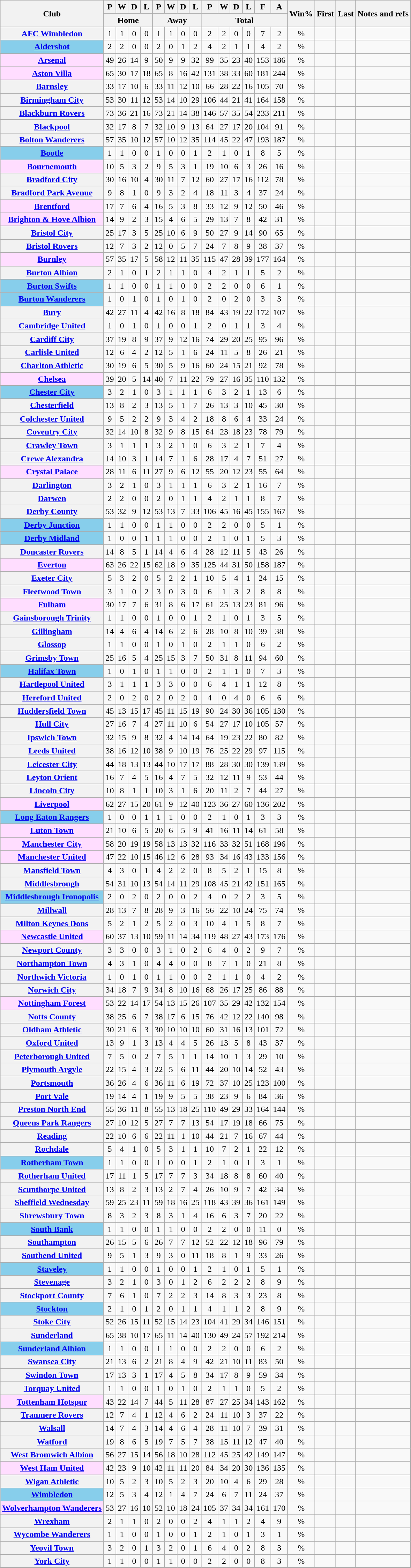<table class="wikitable plainrowheaders sortable" style="text-align:center">
<tr>
<th scope="col" rowspan="2">Club</th>
<th scope="col">P</th>
<th scope="col">W</th>
<th scope="col">D</th>
<th scope="col">L</th>
<th scope="col">P</th>
<th scope="col">W</th>
<th scope="col">D</th>
<th scope="col">L</th>
<th scope="col">P</th>
<th scope="col">W</th>
<th scope="col">D</th>
<th scope="col">L</th>
<th scope="col">F</th>
<th scope="col">A</th>
<th rowspan="2" scope="col">Win%</th>
<th scope="col" rowspan="2">First</th>
<th scope="col" rowspan="2">Last</th>
<th class="unsortable" rowspan="2" scope="col">Notes and refs</th>
</tr>
<tr class="unsortable">
<th colspan="4">Home</th>
<th colspan="4">Away</th>
<th colspan="6">Total</th>
</tr>
<tr>
<th scope="row"><a href='#'>AFC Wimbledon</a></th>
<td>1</td>
<td>1</td>
<td>0</td>
<td>0</td>
<td>1</td>
<td>1</td>
<td>0</td>
<td>0</td>
<td>2</td>
<td>2</td>
<td>0</td>
<td>0</td>
<td>7</td>
<td>2</td>
<td>%</td>
<td></td>
<td></td>
<td></td>
</tr>
<tr>
<th scope="row" style="background:#87CEEB"><a href='#'>Aldershot</a> </th>
<td>2</td>
<td>2</td>
<td>0</td>
<td>0</td>
<td>2</td>
<td>0</td>
<td>1</td>
<td>2</td>
<td>4</td>
<td>2</td>
<td>1</td>
<td>1</td>
<td>4</td>
<td>2</td>
<td>%</td>
<td></td>
<td></td>
<td></td>
</tr>
<tr>
<th scope="row" style="background:#FFDDFF"><a href='#'>Arsenal</a></th>
<td>49</td>
<td>26</td>
<td>14</td>
<td>9</td>
<td>50</td>
<td>9</td>
<td>9</td>
<td>32</td>
<td>99</td>
<td>35</td>
<td>23</td>
<td>40</td>
<td>153</td>
<td>186</td>
<td>%</td>
<td></td>
<td></td>
<td></td>
</tr>
<tr>
<th scope="row" style="background:#FFDDFF"><a href='#'>Aston Villa</a> </th>
<td>65</td>
<td>30</td>
<td>17</td>
<td>18</td>
<td>65</td>
<td>8</td>
<td>16</td>
<td>42</td>
<td>131</td>
<td>38</td>
<td>33</td>
<td>60</td>
<td>181</td>
<td>244</td>
<td>%</td>
<td></td>
<td></td>
<td></td>
</tr>
<tr>
<th scope="row"><a href='#'>Barnsley</a></th>
<td>33</td>
<td>17</td>
<td>10</td>
<td>6</td>
<td>33</td>
<td>11</td>
<td>12</td>
<td>10</td>
<td>66</td>
<td>28</td>
<td>22</td>
<td>16</td>
<td>105</td>
<td>70</td>
<td>%</td>
<td></td>
<td></td>
<td></td>
</tr>
<tr>
<th scope="row"><a href='#'>Birmingham City</a></th>
<td>53</td>
<td>30</td>
<td>11</td>
<td>12</td>
<td>53</td>
<td>14</td>
<td>10</td>
<td>29</td>
<td>106</td>
<td>44</td>
<td>21</td>
<td>41</td>
<td>164</td>
<td>158</td>
<td>%</td>
<td></td>
<td></td>
<td></td>
</tr>
<tr>
<th scope="row"><a href='#'>Blackburn Rovers</a></th>
<td>73</td>
<td>36</td>
<td>21</td>
<td>16</td>
<td>73</td>
<td>21</td>
<td>14</td>
<td>38</td>
<td>146</td>
<td>57</td>
<td>35</td>
<td>54</td>
<td>233</td>
<td>211</td>
<td>%</td>
<td></td>
<td></td>
<td></td>
</tr>
<tr>
<th scope="row"><a href='#'>Blackpool</a></th>
<td>32</td>
<td>17</td>
<td>8</td>
<td>7</td>
<td>32</td>
<td>10</td>
<td>9</td>
<td>13</td>
<td>64</td>
<td>27</td>
<td>17</td>
<td>20</td>
<td>104</td>
<td>91</td>
<td>%</td>
<td></td>
<td></td>
<td></td>
</tr>
<tr>
<th scope="row"><a href='#'>Bolton Wanderers</a></th>
<td>57</td>
<td>35</td>
<td>10</td>
<td>12</td>
<td>57</td>
<td>10</td>
<td>12</td>
<td>35</td>
<td>114</td>
<td>45</td>
<td>22</td>
<td>47</td>
<td>193</td>
<td>187</td>
<td>%</td>
<td></td>
<td></td>
<td></td>
</tr>
<tr>
<th scope="row" style="background:#87CEEB"><a href='#'>Bootle</a> </th>
<td>1</td>
<td>1</td>
<td>0</td>
<td>0</td>
<td>1</td>
<td>0</td>
<td>0</td>
<td>1</td>
<td>2</td>
<td>1</td>
<td>0</td>
<td>1</td>
<td>8</td>
<td>5</td>
<td>%</td>
<td></td>
<td></td>
<td></td>
</tr>
<tr>
<th scope="row" style="background:#FFDDFF"><a href='#'>Bournemouth</a> </th>
<td>10</td>
<td>5</td>
<td>3</td>
<td>2</td>
<td>9</td>
<td>5</td>
<td>3</td>
<td>1</td>
<td>19</td>
<td>10</td>
<td>6</td>
<td>3</td>
<td>26</td>
<td>16</td>
<td>%</td>
<td></td>
<td></td>
<td></td>
</tr>
<tr>
<th scope="row"><a href='#'>Bradford City</a></th>
<td>30</td>
<td>16</td>
<td>10</td>
<td>4</td>
<td>30</td>
<td>11</td>
<td>7</td>
<td>12</td>
<td>60</td>
<td>27</td>
<td>17</td>
<td>16</td>
<td>112</td>
<td>78</td>
<td>%</td>
<td></td>
<td></td>
<td></td>
</tr>
<tr>
<th scope="row"><a href='#'>Bradford Park Avenue</a></th>
<td>9</td>
<td>8</td>
<td>1</td>
<td>0</td>
<td>9</td>
<td>3</td>
<td>2</td>
<td>4</td>
<td>18</td>
<td>11</td>
<td>3</td>
<td>4</td>
<td>37</td>
<td>24</td>
<td>%</td>
<td></td>
<td></td>
<td></td>
</tr>
<tr>
<th scope="row" style="background:#FFDDFF"><a href='#'>Brentford</a></th>
<td>17</td>
<td>7</td>
<td>6</td>
<td>4</td>
<td>16</td>
<td>5</td>
<td>3</td>
<td>8</td>
<td>33</td>
<td>12</td>
<td>9</td>
<td>12</td>
<td>50</td>
<td>46</td>
<td>%</td>
<td></td>
<td></td>
<td></td>
</tr>
<tr>
<th scope="row" style="background:#FFDDFF"><a href='#'>Brighton & Hove Albion</a> </th>
<td>14</td>
<td>9</td>
<td>2</td>
<td>3</td>
<td>15</td>
<td>4</td>
<td>6</td>
<td>5</td>
<td>29</td>
<td>13</td>
<td>7</td>
<td>8</td>
<td>42</td>
<td>31</td>
<td>%</td>
<td></td>
<td></td>
<td></td>
</tr>
<tr>
<th scope="row"><a href='#'>Bristol City</a></th>
<td>25</td>
<td>17</td>
<td>3</td>
<td>5</td>
<td>25</td>
<td>10</td>
<td>6</td>
<td>9</td>
<td>50</td>
<td>27</td>
<td>9</td>
<td>14</td>
<td>90</td>
<td>65</td>
<td>%</td>
<td></td>
<td></td>
<td></td>
</tr>
<tr>
<th scope="row"><a href='#'>Bristol Rovers</a></th>
<td>12</td>
<td>7</td>
<td>3</td>
<td>2</td>
<td>12</td>
<td>0</td>
<td>5</td>
<td>7</td>
<td>24</td>
<td>7</td>
<td>8</td>
<td>9</td>
<td>38</td>
<td>37</td>
<td>%</td>
<td></td>
<td></td>
<td></td>
</tr>
<tr>
<th scope="row" style="background:#FFDDFF"><a href='#'>Burnley</a> </th>
<td>57</td>
<td>35</td>
<td>17</td>
<td>5</td>
<td>58</td>
<td>12</td>
<td>11</td>
<td>35</td>
<td>115</td>
<td>47</td>
<td>28</td>
<td>39</td>
<td>177</td>
<td>164</td>
<td>%</td>
<td></td>
<td></td>
<td></td>
</tr>
<tr>
<th scope="row"><a href='#'>Burton Albion</a></th>
<td>2</td>
<td>1</td>
<td>0</td>
<td>1</td>
<td>2</td>
<td>1</td>
<td>1</td>
<td>0</td>
<td>4</td>
<td>2</td>
<td>1</td>
<td>1</td>
<td>5</td>
<td>2</td>
<td>%</td>
<td></td>
<td></td>
<td></td>
</tr>
<tr>
</tr>
<tr>
<th scope="row" style="background:#87CEEB"><a href='#'>Burton Swifts</a> </th>
<td>1</td>
<td>1</td>
<td>0</td>
<td>0</td>
<td>1</td>
<td>1</td>
<td>0</td>
<td>0</td>
<td>2</td>
<td>2</td>
<td>0</td>
<td>0</td>
<td>6</td>
<td>1</td>
<td>%</td>
<td></td>
<td></td>
<td></td>
</tr>
<tr>
<th scope="row" style="background:#87CEEB"><a href='#'>Burton Wanderers</a> </th>
<td>1</td>
<td>0</td>
<td>1</td>
<td>0</td>
<td>1</td>
<td>0</td>
<td>1</td>
<td>0</td>
<td>2</td>
<td>0</td>
<td>2</td>
<td>0</td>
<td>3</td>
<td>3</td>
<td>%</td>
<td></td>
<td></td>
<td></td>
</tr>
<tr>
<th scope="row"><a href='#'>Bury</a></th>
<td>42</td>
<td>27</td>
<td>11</td>
<td>4</td>
<td>42</td>
<td>16</td>
<td>8</td>
<td>18</td>
<td>84</td>
<td>43</td>
<td>19</td>
<td>22</td>
<td>172</td>
<td>107</td>
<td>%</td>
<td></td>
<td></td>
<td></td>
</tr>
<tr>
<th scope="row"><a href='#'>Cambridge United</a></th>
<td>1</td>
<td>0</td>
<td>1</td>
<td>0</td>
<td>1</td>
<td>0</td>
<td>0</td>
<td>1</td>
<td>2</td>
<td>0</td>
<td>1</td>
<td>1</td>
<td>3</td>
<td>4</td>
<td>%</td>
<td></td>
<td></td>
<td></td>
</tr>
<tr>
<th scope="row"><a href='#'>Cardiff City</a></th>
<td>37</td>
<td>19</td>
<td>8</td>
<td>9</td>
<td>37</td>
<td>9</td>
<td>12</td>
<td>16</td>
<td>74</td>
<td>29</td>
<td>20</td>
<td>25</td>
<td>95</td>
<td>96</td>
<td>%</td>
<td></td>
<td></td>
<td></td>
</tr>
<tr>
<th scope="row"><a href='#'>Carlisle United</a></th>
<td>12</td>
<td>6</td>
<td>4</td>
<td>2</td>
<td>12</td>
<td>5</td>
<td>1</td>
<td>6</td>
<td>24</td>
<td>11</td>
<td>5</td>
<td>8</td>
<td>26</td>
<td>21</td>
<td>%</td>
<td></td>
<td></td>
<td></td>
</tr>
<tr>
<th scope="row"><a href='#'>Charlton Athletic</a></th>
<td>30</td>
<td>19</td>
<td>6</td>
<td>5</td>
<td>30</td>
<td>5</td>
<td>9</td>
<td>16</td>
<td>60</td>
<td>24</td>
<td>15</td>
<td>21</td>
<td>92</td>
<td>78</td>
<td>%</td>
<td></td>
<td></td>
<td></td>
</tr>
<tr>
<th scope="row" style="background:#FFDDFF"><a href='#'>Chelsea</a> </th>
<td>39</td>
<td>20</td>
<td>5</td>
<td>14</td>
<td>40</td>
<td>7</td>
<td>11</td>
<td>22</td>
<td>79</td>
<td>27</td>
<td>16</td>
<td>35</td>
<td>110</td>
<td>132</td>
<td>%</td>
<td></td>
<td></td>
<td></td>
</tr>
<tr>
<th scope="row" style="background:#87CEEB"><a href='#'>Chester City</a> </th>
<td>3</td>
<td>2</td>
<td>1</td>
<td>0</td>
<td>3</td>
<td>1</td>
<td>1</td>
<td>1</td>
<td>6</td>
<td>3</td>
<td>2</td>
<td>1</td>
<td>13</td>
<td>6</td>
<td>%</td>
<td></td>
<td></td>
<td></td>
</tr>
<tr>
<th scope="row"><a href='#'>Chesterfield</a></th>
<td>13</td>
<td>8</td>
<td>2</td>
<td>3</td>
<td>13</td>
<td>5</td>
<td>1</td>
<td>7</td>
<td>26</td>
<td>13</td>
<td>3</td>
<td>10</td>
<td>45</td>
<td>30</td>
<td>%</td>
<td></td>
<td></td>
<td></td>
</tr>
<tr>
<th scope="row"><a href='#'>Colchester United</a></th>
<td>9</td>
<td>5</td>
<td>2</td>
<td>2</td>
<td>9</td>
<td>3</td>
<td>4</td>
<td>2</td>
<td>18</td>
<td>8</td>
<td>6</td>
<td>4</td>
<td>33</td>
<td>24</td>
<td>%</td>
<td></td>
<td></td>
<td></td>
</tr>
<tr>
<th scope="row"><a href='#'>Coventry City</a></th>
<td>32</td>
<td>14</td>
<td>10</td>
<td>8</td>
<td>32</td>
<td>9</td>
<td>8</td>
<td>15</td>
<td>64</td>
<td>23</td>
<td>18</td>
<td>23</td>
<td>78</td>
<td>79</td>
<td>%</td>
<td></td>
<td></td>
<td></td>
</tr>
<tr>
<th scope="row"><a href='#'>Crawley Town</a></th>
<td>3</td>
<td>1</td>
<td>1</td>
<td>1</td>
<td>3</td>
<td>2</td>
<td>1</td>
<td>0</td>
<td>6</td>
<td>3</td>
<td>2</td>
<td>1</td>
<td>7</td>
<td>4</td>
<td>%</td>
<td></td>
<td></td>
<td></td>
</tr>
<tr>
<th scope="row"><a href='#'>Crewe Alexandra</a></th>
<td>14</td>
<td>10</td>
<td>3</td>
<td>1</td>
<td>14</td>
<td>7</td>
<td>1</td>
<td>6</td>
<td>28</td>
<td>17</td>
<td>4</td>
<td>7</td>
<td>51</td>
<td>27</td>
<td>%</td>
<td></td>
<td></td>
<td></td>
</tr>
<tr>
<th scope="row" style="background:#FFDDFF"><a href='#'>Crystal Palace</a> </th>
<td>28</td>
<td>11</td>
<td>6</td>
<td>11</td>
<td>27</td>
<td>9</td>
<td>6</td>
<td>12</td>
<td>55</td>
<td>20</td>
<td>12</td>
<td>23</td>
<td>55</td>
<td>64</td>
<td>%</td>
<td></td>
<td></td>
<td></td>
</tr>
<tr>
<th scope="row"><a href='#'>Darlington</a></th>
<td>3</td>
<td>2</td>
<td>1</td>
<td>0</td>
<td>3</td>
<td>1</td>
<td>1</td>
<td>1</td>
<td>6</td>
<td>3</td>
<td>2</td>
<td>1</td>
<td>16</td>
<td>7</td>
<td>%</td>
<td></td>
<td></td>
<td></td>
</tr>
<tr>
<th scope="row"><a href='#'>Darwen</a></th>
<td>2</td>
<td>2</td>
<td>0</td>
<td>0</td>
<td>2</td>
<td>0</td>
<td>1</td>
<td>1</td>
<td>4</td>
<td>2</td>
<td>1</td>
<td>1</td>
<td>8</td>
<td>7</td>
<td>%</td>
<td></td>
<td></td>
<td></td>
</tr>
<tr>
<th scope="row"><a href='#'>Derby County</a></th>
<td>53</td>
<td>32</td>
<td>9</td>
<td>12</td>
<td>53</td>
<td>13</td>
<td>7</td>
<td>33</td>
<td>106</td>
<td>45</td>
<td>16</td>
<td>45</td>
<td>155</td>
<td>167</td>
<td>%</td>
<td></td>
<td></td>
<td></td>
</tr>
<tr>
<th scope="row" style="background:#87CEEB"><a href='#'>Derby Junction</a> </th>
<td>1</td>
<td>1</td>
<td>0</td>
<td>0</td>
<td>1</td>
<td>1</td>
<td>0</td>
<td>0</td>
<td>2</td>
<td>2</td>
<td>0</td>
<td>0</td>
<td>5</td>
<td>1</td>
<td>%</td>
<td></td>
<td></td>
<td></td>
</tr>
<tr>
<th scope="row" style="background:#87CEEB"><a href='#'>Derby Midland</a> </th>
<td>1</td>
<td>0</td>
<td>0</td>
<td>1</td>
<td>1</td>
<td>1</td>
<td>0</td>
<td>0</td>
<td>2</td>
<td>1</td>
<td>0</td>
<td>1</td>
<td>5</td>
<td>3</td>
<td>%</td>
<td></td>
<td></td>
<td></td>
</tr>
<tr>
<th scope="row"><a href='#'>Doncaster Rovers</a></th>
<td>14</td>
<td>8</td>
<td>5</td>
<td>1</td>
<td>14</td>
<td>4</td>
<td>6</td>
<td>4</td>
<td>28</td>
<td>12</td>
<td>11</td>
<td>5</td>
<td>43</td>
<td>26</td>
<td>%</td>
<td></td>
<td></td>
<td></td>
</tr>
<tr>
<th scope="row" style="background:#FFDDFF"><a href='#'>Everton</a> </th>
<td>63</td>
<td>26</td>
<td>22</td>
<td>15</td>
<td>62</td>
<td>18</td>
<td>9</td>
<td>35</td>
<td>125</td>
<td>44</td>
<td>31</td>
<td>50</td>
<td>158</td>
<td>187</td>
<td>%</td>
<td></td>
<td></td>
<td></td>
</tr>
<tr>
<th scope="row"><a href='#'>Exeter City</a></th>
<td>5</td>
<td>3</td>
<td>2</td>
<td>0</td>
<td>5</td>
<td>2</td>
<td>2</td>
<td>1</td>
<td>10</td>
<td>5</td>
<td>4</td>
<td>1</td>
<td>24</td>
<td>15</td>
<td>%</td>
<td></td>
<td></td>
<td></td>
</tr>
<tr>
<th scope="row"><a href='#'>Fleetwood Town</a></th>
<td>3</td>
<td>1</td>
<td>0</td>
<td>2</td>
<td>3</td>
<td>0</td>
<td>3</td>
<td>0</td>
<td>6</td>
<td>1</td>
<td>3</td>
<td>2</td>
<td>8</td>
<td>8</td>
<td>%</td>
<td></td>
<td></td>
<td></td>
</tr>
<tr>
<th scope="row" style="background:#FFDDFF"><a href='#'>Fulham</a> </th>
<td>30</td>
<td>17</td>
<td>7</td>
<td>6</td>
<td>31</td>
<td>8</td>
<td>6</td>
<td>17</td>
<td>61</td>
<td>25</td>
<td>13</td>
<td>23</td>
<td>81</td>
<td>96</td>
<td>%</td>
<td></td>
<td></td>
<td></td>
</tr>
<tr>
<th scope="row"><a href='#'>Gainsborough Trinity</a></th>
<td>1</td>
<td>1</td>
<td>0</td>
<td>0</td>
<td>1</td>
<td>0</td>
<td>0</td>
<td>1</td>
<td>2</td>
<td>1</td>
<td>0</td>
<td>1</td>
<td>3</td>
<td>5</td>
<td>%</td>
<td></td>
<td></td>
<td></td>
</tr>
<tr>
<th scope="row"><a href='#'>Gillingham</a></th>
<td>14</td>
<td>4</td>
<td>6</td>
<td>4</td>
<td>14</td>
<td>6</td>
<td>2</td>
<td>6</td>
<td>28</td>
<td>10</td>
<td>8</td>
<td>10</td>
<td>39</td>
<td>38</td>
<td>%</td>
<td></td>
<td></td>
<td></td>
</tr>
<tr>
<th scope="row"><a href='#'>Glossop</a></th>
<td>1</td>
<td>1</td>
<td>0</td>
<td>0</td>
<td>1</td>
<td>0</td>
<td>1</td>
<td>0</td>
<td>2</td>
<td>1</td>
<td>1</td>
<td>0</td>
<td>6</td>
<td>2</td>
<td>%</td>
<td></td>
<td></td>
<td></td>
</tr>
<tr>
<th scope="row"><a href='#'>Grimsby Town</a></th>
<td>25</td>
<td>16</td>
<td>5</td>
<td>4</td>
<td>25</td>
<td>15</td>
<td>3</td>
<td>7</td>
<td>50</td>
<td>31</td>
<td>8</td>
<td>11</td>
<td>94</td>
<td>60</td>
<td>%</td>
<td></td>
<td></td>
<td></td>
</tr>
<tr>
<th scope="row" style="background:#87CEEB"><a href='#'>Halifax Town</a> </th>
<td>1</td>
<td>0</td>
<td>1</td>
<td>0</td>
<td>1</td>
<td>1</td>
<td>0</td>
<td>0</td>
<td>2</td>
<td>1</td>
<td>1</td>
<td>0</td>
<td>7</td>
<td>3</td>
<td>%</td>
<td></td>
<td></td>
<td></td>
</tr>
<tr>
<th scope="row"><a href='#'>Hartlepool United</a></th>
<td>3</td>
<td>1</td>
<td>1</td>
<td>1</td>
<td>3</td>
<td>3</td>
<td>0</td>
<td>0</td>
<td>6</td>
<td>4</td>
<td>1</td>
<td>1</td>
<td>12</td>
<td>8</td>
<td>%</td>
<td></td>
<td></td>
<td></td>
</tr>
<tr>
<th scope="row"><a href='#'>Hereford United</a></th>
<td>2</td>
<td>0</td>
<td>2</td>
<td>0</td>
<td>2</td>
<td>0</td>
<td>2</td>
<td>0</td>
<td>4</td>
<td>0</td>
<td>4</td>
<td>0</td>
<td>6</td>
<td>6</td>
<td>%</td>
<td></td>
<td></td>
<td></td>
</tr>
<tr>
<th scope="row"><a href='#'>Huddersfield Town</a></th>
<td>45</td>
<td>13</td>
<td>15</td>
<td>17</td>
<td>45</td>
<td>11</td>
<td>15</td>
<td>19</td>
<td>90</td>
<td>24</td>
<td>30</td>
<td>36</td>
<td>105</td>
<td>130</td>
<td>%</td>
<td></td>
<td></td>
<td></td>
</tr>
<tr>
<th scope="row"><a href='#'>Hull City</a></th>
<td>27</td>
<td>16</td>
<td>7</td>
<td>4</td>
<td>27</td>
<td>11</td>
<td>10</td>
<td>6</td>
<td>54</td>
<td>27</td>
<td>17</td>
<td>10</td>
<td>105</td>
<td>57</td>
<td>%</td>
<td></td>
<td></td>
<td></td>
</tr>
<tr>
<th scope="row"><a href='#'>Ipswich Town</a></th>
<td>32</td>
<td>15</td>
<td>9</td>
<td>8</td>
<td>32</td>
<td>4</td>
<td>14</td>
<td>14</td>
<td>64</td>
<td>19</td>
<td>23</td>
<td>22</td>
<td>80</td>
<td>82</td>
<td>%</td>
<td></td>
<td></td>
<td></td>
</tr>
<tr>
<th scope="row"><a href='#'>Leeds United</a></th>
<td>38</td>
<td>16</td>
<td>12</td>
<td>10</td>
<td>38</td>
<td>9</td>
<td>10</td>
<td>19</td>
<td>76</td>
<td>25</td>
<td>22</td>
<td>29</td>
<td>97</td>
<td>115</td>
<td>%</td>
<td></td>
<td></td>
<td></td>
</tr>
<tr>
<th scope="row"><a href='#'>Leicester City</a></th>
<td>44</td>
<td>18</td>
<td>13</td>
<td>13</td>
<td>44</td>
<td>10</td>
<td>17</td>
<td>17</td>
<td>88</td>
<td>28</td>
<td>30</td>
<td>30</td>
<td>139</td>
<td>139</td>
<td>%</td>
<td></td>
<td></td>
<td></td>
</tr>
<tr>
<th scope="row"><a href='#'>Leyton Orient</a></th>
<td>16</td>
<td>7</td>
<td>4</td>
<td>5</td>
<td>16</td>
<td>4</td>
<td>7</td>
<td>5</td>
<td>32</td>
<td>12</td>
<td>11</td>
<td>9</td>
<td>53</td>
<td>44</td>
<td>%</td>
<td></td>
<td></td>
<td></td>
</tr>
<tr>
<th scope="row"><a href='#'>Lincoln City</a></th>
<td>10</td>
<td>8</td>
<td>1</td>
<td>1</td>
<td>10</td>
<td>3</td>
<td>1</td>
<td>6</td>
<td>20</td>
<td>11</td>
<td>2</td>
<td>7</td>
<td>44</td>
<td>27</td>
<td>%</td>
<td></td>
<td></td>
<td></td>
</tr>
<tr>
<th scope="row" style="background:#FFDDFF"><a href='#'>Liverpool</a> </th>
<td>62</td>
<td>27</td>
<td>15</td>
<td>20</td>
<td>61</td>
<td>9</td>
<td>12</td>
<td>40</td>
<td>123</td>
<td>36</td>
<td>27</td>
<td>60</td>
<td>136</td>
<td>202</td>
<td>%</td>
<td></td>
<td></td>
<td></td>
</tr>
<tr>
<th scope="row" style="background:#87CEEB"><a href='#'>Long Eaton Rangers</a> </th>
<td>1</td>
<td>0</td>
<td>0</td>
<td>1</td>
<td>1</td>
<td>1</td>
<td>0</td>
<td>0</td>
<td>2</td>
<td>1</td>
<td>0</td>
<td>1</td>
<td>3</td>
<td>3</td>
<td>%</td>
<td></td>
<td></td>
<td></td>
</tr>
<tr>
<th scope="row" style="background:#FFDDFF"><a href='#'>Luton Town</a></th>
<td>21</td>
<td>10</td>
<td>6</td>
<td>5</td>
<td>20</td>
<td>6</td>
<td>5</td>
<td>9</td>
<td>41</td>
<td>16</td>
<td>11</td>
<td>14</td>
<td>61</td>
<td>58</td>
<td>%</td>
<td></td>
<td></td>
<td></td>
</tr>
<tr>
<th scope="row" style="background:#FFDDFF"><a href='#'>Manchester City</a> </th>
<td>58</td>
<td>20</td>
<td>19</td>
<td>19</td>
<td>58</td>
<td>13</td>
<td>13</td>
<td>32</td>
<td>116</td>
<td>33</td>
<td>32</td>
<td>51</td>
<td>168</td>
<td>196</td>
<td>%</td>
<td></td>
<td></td>
<td></td>
</tr>
<tr>
<th scope="row" style="background:#FFDDFF"><a href='#'>Manchester United</a> </th>
<td>47</td>
<td>22</td>
<td>10</td>
<td>15</td>
<td>46</td>
<td>12</td>
<td>6</td>
<td>28</td>
<td>93</td>
<td>34</td>
<td>16</td>
<td>43</td>
<td>133</td>
<td>156</td>
<td>%</td>
<td></td>
<td></td>
<td></td>
</tr>
<tr>
<th scope="row"><a href='#'>Mansfield Town</a></th>
<td>4</td>
<td>3</td>
<td>0</td>
<td>1</td>
<td>4</td>
<td>2</td>
<td>2</td>
<td>0</td>
<td>8</td>
<td>5</td>
<td>2</td>
<td>1</td>
<td>15</td>
<td>8</td>
<td>%</td>
<td></td>
<td></td>
<td></td>
</tr>
<tr>
<th scope="row"><a href='#'>Middlesbrough</a></th>
<td>54</td>
<td>31</td>
<td>10</td>
<td>13</td>
<td>54</td>
<td>14</td>
<td>11</td>
<td>29</td>
<td>108</td>
<td>45</td>
<td>21</td>
<td>42</td>
<td>151</td>
<td>165</td>
<td>%</td>
<td></td>
<td></td>
<td></td>
</tr>
<tr>
<th scope="row" style="background:#87CEEB"><a href='#'>Middlesbrough Ironopolis</a> </th>
<td>2</td>
<td>0</td>
<td>2</td>
<td>0</td>
<td>2</td>
<td>0</td>
<td>0</td>
<td>2</td>
<td>4</td>
<td>0</td>
<td>2</td>
<td>2</td>
<td>3</td>
<td>5</td>
<td>%</td>
<td></td>
<td></td>
<td></td>
</tr>
<tr>
<th scope="row"><a href='#'>Millwall</a></th>
<td>28</td>
<td>13</td>
<td>7</td>
<td>8</td>
<td>28</td>
<td>9</td>
<td>3</td>
<td>16</td>
<td>56</td>
<td>22</td>
<td>10</td>
<td>24</td>
<td>75</td>
<td>74</td>
<td>%</td>
<td></td>
<td></td>
<td></td>
</tr>
<tr>
<th scope="row"><a href='#'>Milton Keynes Dons</a></th>
<td>5</td>
<td>2</td>
<td>1</td>
<td>2</td>
<td>5</td>
<td>2</td>
<td>0</td>
<td>3</td>
<td>10</td>
<td>4</td>
<td>1</td>
<td>5</td>
<td>8</td>
<td>7</td>
<td>%</td>
<td></td>
<td></td>
<td></td>
</tr>
<tr>
<th scope="row" style="background:#FFDDFF"><a href='#'>Newcastle United</a> </th>
<td>60</td>
<td>37</td>
<td>13</td>
<td>10</td>
<td>59</td>
<td>11</td>
<td>14</td>
<td>34</td>
<td>119</td>
<td>48</td>
<td>27</td>
<td>43</td>
<td>173</td>
<td>176</td>
<td>%</td>
<td></td>
<td></td>
<td></td>
</tr>
<tr>
<th scope="row"><a href='#'>Newport County</a></th>
<td>3</td>
<td>3</td>
<td>0</td>
<td>0</td>
<td>3</td>
<td>1</td>
<td>0</td>
<td>2</td>
<td>6</td>
<td>4</td>
<td>0</td>
<td>2</td>
<td>9</td>
<td>7</td>
<td>%</td>
<td></td>
<td></td>
<td></td>
</tr>
<tr>
<th scope="row"><a href='#'>Northampton Town</a></th>
<td>4</td>
<td>3</td>
<td>1</td>
<td>0</td>
<td>4</td>
<td>4</td>
<td>0</td>
<td>0</td>
<td>8</td>
<td>7</td>
<td>1</td>
<td>0</td>
<td>21</td>
<td>8</td>
<td>%</td>
<td></td>
<td></td>
<td></td>
</tr>
<tr>
<th scope="row"><a href='#'>Northwich Victoria</a></th>
<td>1</td>
<td>0</td>
<td>1</td>
<td>0</td>
<td>1</td>
<td>1</td>
<td>0</td>
<td>0</td>
<td>2</td>
<td>1</td>
<td>1</td>
<td>0</td>
<td>4</td>
<td>2</td>
<td>%</td>
<td></td>
<td></td>
<td></td>
</tr>
<tr>
<th scope="row"><a href='#'>Norwich City</a></th>
<td>34</td>
<td>18</td>
<td>7</td>
<td>9</td>
<td>34</td>
<td>8</td>
<td>10</td>
<td>16</td>
<td>68</td>
<td>26</td>
<td>17</td>
<td>25</td>
<td>86</td>
<td>88</td>
<td>%</td>
<td></td>
<td></td>
<td></td>
</tr>
<tr>
<th scope="row" style="background:#FFDDFF"><a href='#'>Nottingham Forest</a></th>
<td>53</td>
<td>22</td>
<td>14</td>
<td>17</td>
<td>54</td>
<td>13</td>
<td>15</td>
<td>26</td>
<td>107</td>
<td>35</td>
<td>29</td>
<td>42</td>
<td>132</td>
<td>154</td>
<td>%</td>
<td></td>
<td></td>
<td></td>
</tr>
<tr>
<th scope="row"><a href='#'>Notts County</a></th>
<td>38</td>
<td>25</td>
<td>6</td>
<td>7</td>
<td>38</td>
<td>17</td>
<td>6</td>
<td>15</td>
<td>76</td>
<td>42</td>
<td>12</td>
<td>22</td>
<td>140</td>
<td>98</td>
<td>%</td>
<td></td>
<td></td>
<td></td>
</tr>
<tr>
<th scope="row"><a href='#'>Oldham Athletic</a></th>
<td>30</td>
<td>21</td>
<td>6</td>
<td>3</td>
<td>30</td>
<td>10</td>
<td>10</td>
<td>10</td>
<td>60</td>
<td>31</td>
<td>16</td>
<td>13</td>
<td>101</td>
<td>72</td>
<td>%</td>
<td></td>
<td></td>
<td></td>
</tr>
<tr>
<th scope="row"><a href='#'>Oxford United</a></th>
<td>13</td>
<td>9</td>
<td>1</td>
<td>3</td>
<td>13</td>
<td>4</td>
<td>4</td>
<td>5</td>
<td>26</td>
<td>13</td>
<td>5</td>
<td>8</td>
<td>43</td>
<td>37</td>
<td>%</td>
<td></td>
<td></td>
<td></td>
</tr>
<tr>
<th scope="row"><a href='#'>Peterborough United</a></th>
<td>7</td>
<td>5</td>
<td>0</td>
<td>2</td>
<td>7</td>
<td>5</td>
<td>1</td>
<td>1</td>
<td>14</td>
<td>10</td>
<td>1</td>
<td>3</td>
<td>29</td>
<td>10</td>
<td>%</td>
<td></td>
<td></td>
<td></td>
</tr>
<tr>
<th scope="row"><a href='#'>Plymouth Argyle</a></th>
<td>22</td>
<td>15</td>
<td>4</td>
<td>3</td>
<td>22</td>
<td>5</td>
<td>6</td>
<td>11</td>
<td>44</td>
<td>20</td>
<td>10</td>
<td>14</td>
<td>52</td>
<td>43</td>
<td>%</td>
<td></td>
<td></td>
<td></td>
</tr>
<tr>
<th scope="row"><a href='#'>Portsmouth</a></th>
<td>36</td>
<td>26</td>
<td>4</td>
<td>6</td>
<td>36</td>
<td>11</td>
<td>6</td>
<td>19</td>
<td>72</td>
<td>37</td>
<td>10</td>
<td>25</td>
<td>123</td>
<td>100</td>
<td>%</td>
<td></td>
<td></td>
<td></td>
</tr>
<tr>
<th scope="row"><a href='#'>Port Vale</a></th>
<td>19</td>
<td>14</td>
<td>4</td>
<td>1</td>
<td>19</td>
<td>9</td>
<td>5</td>
<td>5</td>
<td>38</td>
<td>23</td>
<td>9</td>
<td>6</td>
<td>84</td>
<td>36</td>
<td>%</td>
<td></td>
<td></td>
<td></td>
</tr>
<tr>
<th scope="row"><a href='#'>Preston North End</a></th>
<td>55</td>
<td>36</td>
<td>11</td>
<td>8</td>
<td>55</td>
<td>13</td>
<td>18</td>
<td>25</td>
<td>110</td>
<td>49</td>
<td>29</td>
<td>33</td>
<td>164</td>
<td>144</td>
<td>%</td>
<td></td>
<td></td>
<td></td>
</tr>
<tr>
<th scope="row"><a href='#'>Queens Park Rangers</a></th>
<td>27</td>
<td>10</td>
<td>12</td>
<td>5</td>
<td>27</td>
<td>7</td>
<td>7</td>
<td>13</td>
<td>54</td>
<td>17</td>
<td>19</td>
<td>18</td>
<td>66</td>
<td>75</td>
<td>%</td>
<td></td>
<td></td>
<td></td>
</tr>
<tr>
<th scope="row"><a href='#'>Reading</a></th>
<td>22</td>
<td>10</td>
<td>6</td>
<td>6</td>
<td>22</td>
<td>11</td>
<td>1</td>
<td>10</td>
<td>44</td>
<td>21</td>
<td>7</td>
<td>16</td>
<td>67</td>
<td>44</td>
<td>%</td>
<td></td>
<td></td>
<td></td>
</tr>
<tr>
<th scope="row"><a href='#'>Rochdale</a></th>
<td>5</td>
<td>4</td>
<td>1</td>
<td>0</td>
<td>5</td>
<td>3</td>
<td>1</td>
<td>1</td>
<td>10</td>
<td>7</td>
<td>2</td>
<td>1</td>
<td>22</td>
<td>12</td>
<td>%</td>
<td></td>
<td></td>
<td></td>
</tr>
<tr>
<th scope="row" style="background:#87CEEB"><a href='#'>Rotherham Town</a> </th>
<td>1</td>
<td>1</td>
<td>0</td>
<td>0</td>
<td>1</td>
<td>0</td>
<td>0</td>
<td>1</td>
<td>2</td>
<td>1</td>
<td>0</td>
<td>1</td>
<td>3</td>
<td>1</td>
<td>%</td>
<td></td>
<td></td>
<td></td>
</tr>
<tr>
<th scope="row"><a href='#'>Rotherham United</a></th>
<td>17</td>
<td>11</td>
<td>1</td>
<td>5</td>
<td>17</td>
<td>7</td>
<td>7</td>
<td>3</td>
<td>34</td>
<td>18</td>
<td>8</td>
<td>8</td>
<td>60</td>
<td>40</td>
<td>%</td>
<td></td>
<td></td>
<td></td>
</tr>
<tr>
<th scope="row"><a href='#'>Scunthorpe United</a></th>
<td>13</td>
<td>8</td>
<td>2</td>
<td>3</td>
<td>13</td>
<td>2</td>
<td>7</td>
<td>4</td>
<td>26</td>
<td>10</td>
<td>9</td>
<td>7</td>
<td>42</td>
<td>34</td>
<td>%</td>
<td></td>
<td></td>
<td></td>
</tr>
<tr>
<th scope="row"><a href='#'>Sheffield Wednesday</a></th>
<td>59</td>
<td>25</td>
<td>23</td>
<td>11</td>
<td>59</td>
<td>18</td>
<td>16</td>
<td>25</td>
<td>118</td>
<td>43</td>
<td>39</td>
<td>36</td>
<td>161</td>
<td>149</td>
<td>%</td>
<td></td>
<td></td>
<td></td>
</tr>
<tr>
<th scope="row"><a href='#'>Shrewsbury Town</a></th>
<td>8</td>
<td>3</td>
<td>2</td>
<td>3</td>
<td>8</td>
<td>3</td>
<td>1</td>
<td>4</td>
<td>16</td>
<td>6</td>
<td>3</td>
<td>7</td>
<td>20</td>
<td>22</td>
<td>%</td>
<td></td>
<td></td>
<td></td>
</tr>
<tr>
<th scope="row" style="background:#87CEEB"><a href='#'>South Bank</a> </th>
<td>1</td>
<td>1</td>
<td>0</td>
<td>0</td>
<td>1</td>
<td>1</td>
<td>0</td>
<td>0</td>
<td>2</td>
<td>2</td>
<td>0</td>
<td>0</td>
<td>11</td>
<td>0</td>
<td>%</td>
<td></td>
<td></td>
<td></td>
</tr>
<tr>
<th scope="row"><a href='#'>Southampton</a></th>
<td>26</td>
<td>15</td>
<td>5</td>
<td>6</td>
<td>26</td>
<td>7</td>
<td>7</td>
<td>12</td>
<td>52</td>
<td>22</td>
<td>12</td>
<td>18</td>
<td>96</td>
<td>79</td>
<td>%</td>
<td></td>
<td></td>
<td></td>
</tr>
<tr>
<th scope="row"><a href='#'>Southend United</a></th>
<td>9</td>
<td>5</td>
<td>1</td>
<td>3</td>
<td>9</td>
<td>3</td>
<td>0</td>
<td>11</td>
<td>18</td>
<td>8</td>
<td>1</td>
<td>9</td>
<td>33</td>
<td>26</td>
<td>%</td>
<td></td>
<td></td>
<td></td>
</tr>
<tr>
<th scope="row" style="background:#87CEEB"><a href='#'>Staveley</a> </th>
<td>1</td>
<td>1</td>
<td>0</td>
<td>0</td>
<td>1</td>
<td>0</td>
<td>0</td>
<td>1</td>
<td>2</td>
<td>1</td>
<td>0</td>
<td>1</td>
<td>5</td>
<td>1</td>
<td>%</td>
<td></td>
<td></td>
<td></td>
</tr>
<tr>
<th scope="row"><a href='#'>Stevenage</a></th>
<td>3</td>
<td>2</td>
<td>1</td>
<td>0</td>
<td>3</td>
<td>0</td>
<td>1</td>
<td>2</td>
<td>6</td>
<td>2</td>
<td>2</td>
<td>2</td>
<td>8</td>
<td>9</td>
<td>%</td>
<td></td>
<td></td>
<td></td>
</tr>
<tr>
<th scope="row"><a href='#'>Stockport County</a></th>
<td>7</td>
<td>6</td>
<td>1</td>
<td>0</td>
<td>7</td>
<td>2</td>
<td>2</td>
<td>3</td>
<td>14</td>
<td>8</td>
<td>3</td>
<td>3</td>
<td>23</td>
<td>8</td>
<td>%</td>
<td></td>
<td></td>
<td></td>
</tr>
<tr>
<th scope="row" style="background:#87CEEB"><a href='#'>Stockton</a> </th>
<td>2</td>
<td>1</td>
<td>0</td>
<td>1</td>
<td>2</td>
<td>0</td>
<td>1</td>
<td>1</td>
<td>4</td>
<td>1</td>
<td>1</td>
<td>2</td>
<td>8</td>
<td>9</td>
<td>%</td>
<td></td>
<td></td>
<td></td>
</tr>
<tr>
<th scope="row"><a href='#'>Stoke City</a></th>
<td>52</td>
<td>26</td>
<td>15</td>
<td>11</td>
<td>52</td>
<td>15</td>
<td>14</td>
<td>23</td>
<td>104</td>
<td>41</td>
<td>29</td>
<td>34</td>
<td>146</td>
<td>151</td>
<td>%</td>
<td></td>
<td></td>
<td></td>
</tr>
<tr>
<th scope="row"><a href='#'>Sunderland</a></th>
<td>65</td>
<td>38</td>
<td>10</td>
<td>17</td>
<td>65</td>
<td>11</td>
<td>14</td>
<td>40</td>
<td>130</td>
<td>49</td>
<td>24</td>
<td>57</td>
<td>192</td>
<td>214</td>
<td>%</td>
<td></td>
<td></td>
<td></td>
</tr>
<tr>
<th scope="row" style="background:#87CEEB"><a href='#'>Sunderland Albion</a> </th>
<td>1</td>
<td>1</td>
<td>0</td>
<td>0</td>
<td>1</td>
<td>1</td>
<td>0</td>
<td>0</td>
<td>2</td>
<td>2</td>
<td>0</td>
<td>0</td>
<td>6</td>
<td>2</td>
<td>%</td>
<td></td>
<td></td>
<td></td>
</tr>
<tr>
<th scope="row"><a href='#'>Swansea City</a></th>
<td>21</td>
<td>13</td>
<td>6</td>
<td>2</td>
<td>21</td>
<td>8</td>
<td>4</td>
<td>9</td>
<td>42</td>
<td>21</td>
<td>10</td>
<td>11</td>
<td>83</td>
<td>50</td>
<td>%</td>
<td></td>
<td></td>
<td></td>
</tr>
<tr>
<th scope="row"><a href='#'>Swindon Town</a></th>
<td>17</td>
<td>13</td>
<td>3</td>
<td>1</td>
<td>17</td>
<td>4</td>
<td>5</td>
<td>8</td>
<td>34</td>
<td>17</td>
<td>8</td>
<td>9</td>
<td>59</td>
<td>34</td>
<td>%</td>
<td></td>
<td></td>
<td></td>
</tr>
<tr>
<th scope="row"><a href='#'>Torquay United</a></th>
<td>1</td>
<td>1</td>
<td>0</td>
<td>0</td>
<td>1</td>
<td>0</td>
<td>1</td>
<td>0</td>
<td>2</td>
<td>1</td>
<td>1</td>
<td>0</td>
<td>5</td>
<td>2</td>
<td>%</td>
<td></td>
<td></td>
<td></td>
</tr>
<tr>
<th scope="row" style="background:#FFDDFF"><a href='#'>Tottenham Hotspur</a> </th>
<td>43</td>
<td>22</td>
<td>14</td>
<td>7</td>
<td>44</td>
<td>5</td>
<td>11</td>
<td>28</td>
<td>87</td>
<td>27</td>
<td>25</td>
<td>34</td>
<td>143</td>
<td>162</td>
<td>%</td>
<td></td>
<td></td>
<td></td>
</tr>
<tr>
<th scope="row"><a href='#'>Tranmere Rovers</a></th>
<td>12</td>
<td>7</td>
<td>4</td>
<td>1</td>
<td>12</td>
<td>4</td>
<td>6</td>
<td>2</td>
<td>24</td>
<td>11</td>
<td>10</td>
<td>3</td>
<td>37</td>
<td>22</td>
<td>%</td>
<td></td>
<td></td>
<td></td>
</tr>
<tr>
<th scope="row"><a href='#'>Walsall</a></th>
<td>14</td>
<td>7</td>
<td>4</td>
<td>3</td>
<td>14</td>
<td>4</td>
<td>6</td>
<td>4</td>
<td>28</td>
<td>11</td>
<td>10</td>
<td>7</td>
<td>39</td>
<td>31</td>
<td>%</td>
<td></td>
<td></td>
<td></td>
</tr>
<tr>
<th scope="row"><a href='#'>Watford</a></th>
<td>19</td>
<td>8</td>
<td>6</td>
<td>5</td>
<td>19</td>
<td>7</td>
<td>5</td>
<td>7</td>
<td>38</td>
<td>15</td>
<td>11</td>
<td>12</td>
<td>47</td>
<td>40</td>
<td>%</td>
<td></td>
<td></td>
<td></td>
</tr>
<tr>
<th scope="row"><a href='#'>West Bromwich Albion</a></th>
<td>56</td>
<td>27</td>
<td>15</td>
<td>14</td>
<td>56</td>
<td>18</td>
<td>10</td>
<td>28</td>
<td>112</td>
<td>45</td>
<td>25</td>
<td>42</td>
<td>149</td>
<td>147</td>
<td>%</td>
<td></td>
<td></td>
<td></td>
</tr>
<tr>
<th scope="row" style="background:#FFDDFF"><a href='#'>West Ham United</a> </th>
<td>42</td>
<td>23</td>
<td>9</td>
<td>10</td>
<td>42</td>
<td>11</td>
<td>11</td>
<td>20</td>
<td>84</td>
<td>34</td>
<td>20</td>
<td>30</td>
<td>136</td>
<td>135</td>
<td>%</td>
<td></td>
<td></td>
<td></td>
</tr>
<tr>
<th scope="row"><a href='#'>Wigan Athletic</a></th>
<td>10</td>
<td>5</td>
<td>2</td>
<td>3</td>
<td>10</td>
<td>5</td>
<td>2</td>
<td>3</td>
<td>20</td>
<td>10</td>
<td>4</td>
<td>6</td>
<td>29</td>
<td>28</td>
<td>%</td>
<td></td>
<td></td>
<td></td>
</tr>
<tr>
<th scope="row" style="background:#87CEEB"><a href='#'>Wimbledon</a> </th>
<td>12</td>
<td>5</td>
<td>3</td>
<td>4</td>
<td>12</td>
<td>1</td>
<td>4</td>
<td>7</td>
<td>24</td>
<td>6</td>
<td>7</td>
<td>11</td>
<td>24</td>
<td>37</td>
<td>%</td>
<td></td>
<td></td>
<td></td>
</tr>
<tr>
<th scope="row" style="background:#FFDDFF"><a href='#'>Wolverhampton Wanderers</a> </th>
<td>53</td>
<td>27</td>
<td>16</td>
<td>10</td>
<td>52</td>
<td>10</td>
<td>18</td>
<td>24</td>
<td>105</td>
<td>37</td>
<td>34</td>
<td>34</td>
<td>161</td>
<td>170</td>
<td>%</td>
<td></td>
<td></td>
<td></td>
</tr>
<tr>
<th scope="row"><a href='#'>Wrexham</a></th>
<td>2</td>
<td>1</td>
<td>1</td>
<td>0</td>
<td>2</td>
<td>0</td>
<td>0</td>
<td>2</td>
<td>4</td>
<td>1</td>
<td>1</td>
<td>2</td>
<td>4</td>
<td>9</td>
<td>%</td>
<td></td>
<td></td>
<td></td>
</tr>
<tr>
<th scope="row"><a href='#'>Wycombe Wanderers</a></th>
<td>1</td>
<td>1</td>
<td>0</td>
<td>0</td>
<td>1</td>
<td>0</td>
<td>0</td>
<td>1</td>
<td>2</td>
<td>1</td>
<td>0</td>
<td>1</td>
<td>3</td>
<td>1</td>
<td>%</td>
<td></td>
<td></td>
<td></td>
</tr>
<tr>
<th scope="row"><a href='#'>Yeovil Town</a></th>
<td>3</td>
<td>2</td>
<td>0</td>
<td>1</td>
<td>3</td>
<td>2</td>
<td>0</td>
<td>1</td>
<td>6</td>
<td>4</td>
<td>0</td>
<td>2</td>
<td>8</td>
<td>3</td>
<td>%</td>
<td></td>
<td></td>
<td></td>
</tr>
<tr>
<th scope="row"><a href='#'>York City</a></th>
<td>1</td>
<td>1</td>
<td>0</td>
<td>0</td>
<td>1</td>
<td>1</td>
<td>0</td>
<td>0</td>
<td>2</td>
<td>2</td>
<td>0</td>
<td>0</td>
<td>8</td>
<td>3</td>
<td>%</td>
<td></td>
<td></td>
<td></td>
</tr>
</table>
